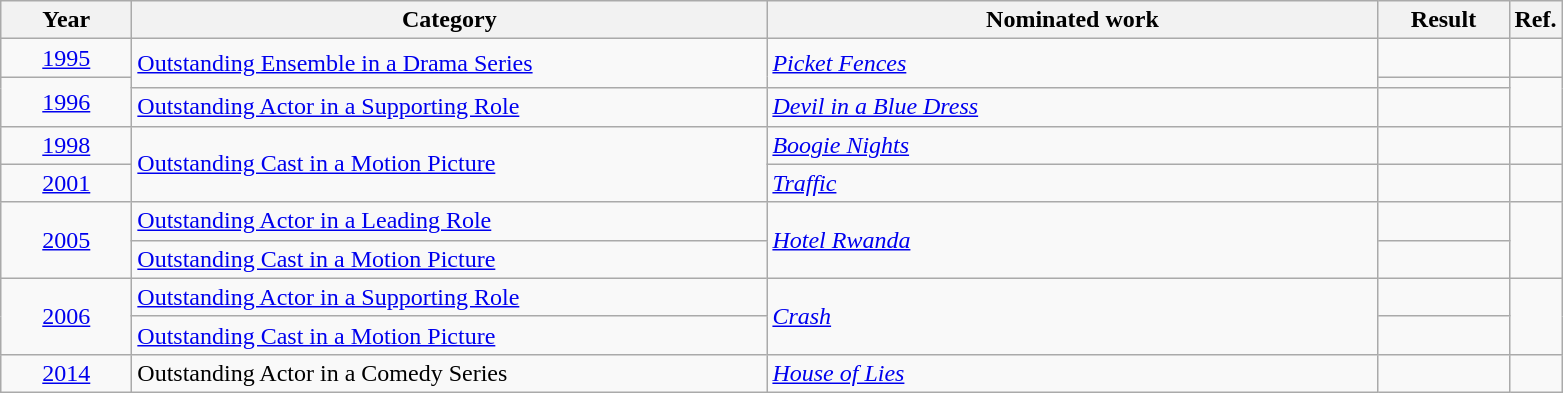<table class=wikitable>
<tr>
<th scope="col" style="width:5em;">Year</th>
<th scope="col" style="width:26em;">Category</th>
<th scope="col" style="width:25em;">Nominated work</th>
<th scope="col" style="width:5em;">Result</th>
<th>Ref.</th>
</tr>
<tr>
<td style="text-align:center;"><a href='#'>1995</a></td>
<td rowspan="2"><a href='#'>Outstanding Ensemble in a Drama Series</a></td>
<td rowspan="2"><em><a href='#'>Picket Fences</a></em></td>
<td></td>
<td style="text-align: center;"></td>
</tr>
<tr>
<td rowspan="2" style="text-align:center;"><a href='#'>1996</a></td>
<td></td>
<td style="text-align: center;" rowspan="2"></td>
</tr>
<tr>
<td><a href='#'>Outstanding Actor in a Supporting Role</a></td>
<td><em><a href='#'>Devil in a Blue Dress</a></em></td>
<td></td>
</tr>
<tr>
<td style="text-align:center;"><a href='#'>1998</a></td>
<td rowspan="2"><a href='#'>Outstanding Cast in a Motion Picture</a></td>
<td><em><a href='#'>Boogie Nights</a></em></td>
<td></td>
<td style="text-align: center;"></td>
</tr>
<tr>
<td style="text-align:center;"><a href='#'>2001</a></td>
<td><em><a href='#'>Traffic</a></em></td>
<td></td>
<td style="text-align: center;"></td>
</tr>
<tr>
<td rowspan="2" style="text-align:center;"><a href='#'>2005</a></td>
<td><a href='#'>Outstanding Actor in a Leading Role</a></td>
<td rowspan="2"><em><a href='#'>Hotel Rwanda</a></em></td>
<td></td>
<td style="text-align: center;" rowspan="2"></td>
</tr>
<tr>
<td><a href='#'>Outstanding Cast in a Motion Picture</a></td>
<td></td>
</tr>
<tr>
<td rowspan="2" style="text-align:center;"><a href='#'>2006</a></td>
<td><a href='#'>Outstanding Actor in a Supporting Role</a></td>
<td rowspan="2"><em><a href='#'>Crash</a></em></td>
<td></td>
<td style="text-align: center;" rowspan="2"></td>
</tr>
<tr>
<td><a href='#'>Outstanding Cast in a Motion Picture</a></td>
<td></td>
</tr>
<tr>
<td style="text-align:center;"><a href='#'>2014</a></td>
<td>Outstanding Actor in a Comedy Series</td>
<td><em><a href='#'>House of Lies</a></em></td>
<td></td>
<td style="text-align: center;"></td>
</tr>
</table>
